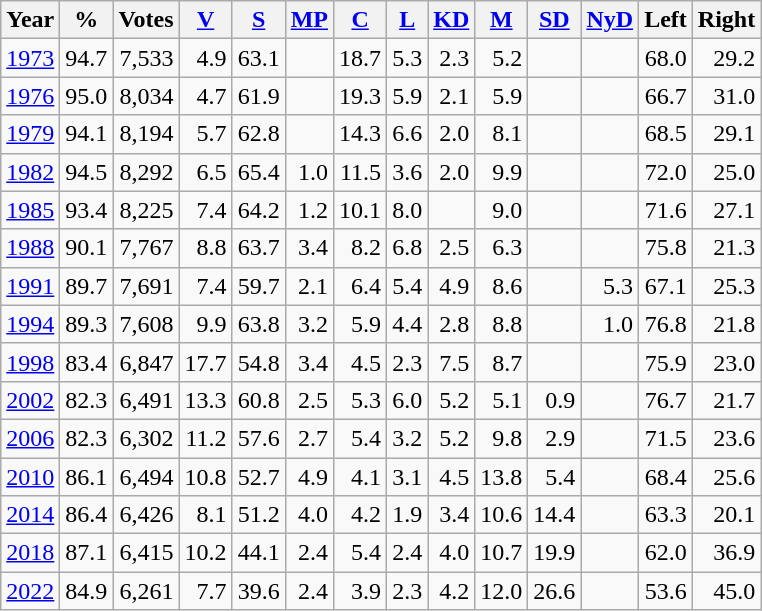<table class="wikitable sortable" style=text-align:right>
<tr>
<th>Year</th>
<th>%</th>
<th>Votes</th>
<th><a href='#'>V</a></th>
<th><a href='#'>S</a></th>
<th><a href='#'>MP</a></th>
<th><a href='#'>C</a></th>
<th><a href='#'>L</a></th>
<th><a href='#'>KD</a></th>
<th><a href='#'>M</a></th>
<th><a href='#'>SD</a></th>
<th><a href='#'>NyD</a></th>
<th>Left</th>
<th>Right</th>
</tr>
<tr>
<td align=left><a href='#'>1973</a></td>
<td>94.7</td>
<td>7,533</td>
<td>4.9</td>
<td>63.1</td>
<td></td>
<td>18.7</td>
<td>5.3</td>
<td>2.3</td>
<td>5.2</td>
<td></td>
<td></td>
<td>68.0</td>
<td>29.2</td>
</tr>
<tr>
<td align=left><a href='#'>1976</a></td>
<td>95.0</td>
<td>8,034</td>
<td>4.7</td>
<td>61.9</td>
<td></td>
<td>19.3</td>
<td>5.9</td>
<td>2.1</td>
<td>5.9</td>
<td></td>
<td></td>
<td>66.7</td>
<td>31.0</td>
</tr>
<tr>
<td align=left><a href='#'>1979</a></td>
<td>94.1</td>
<td>8,194</td>
<td>5.7</td>
<td>62.8</td>
<td></td>
<td>14.3</td>
<td>6.6</td>
<td>2.0</td>
<td>8.1</td>
<td></td>
<td></td>
<td>68.5</td>
<td>29.1</td>
</tr>
<tr>
<td align=left><a href='#'>1982</a></td>
<td>94.5</td>
<td>8,292</td>
<td>6.5</td>
<td>65.4</td>
<td>1.0</td>
<td>11.5</td>
<td>3.6</td>
<td>2.0</td>
<td>9.9</td>
<td></td>
<td></td>
<td>72.0</td>
<td>25.0</td>
</tr>
<tr>
<td align=left><a href='#'>1985</a></td>
<td>93.4</td>
<td>8,225</td>
<td>7.4</td>
<td>64.2</td>
<td>1.2</td>
<td>10.1</td>
<td>8.0</td>
<td></td>
<td>9.0</td>
<td></td>
<td></td>
<td>71.6</td>
<td>27.1</td>
</tr>
<tr>
<td align=left><a href='#'>1988</a></td>
<td>90.1</td>
<td>7,767</td>
<td>8.8</td>
<td>63.7</td>
<td>3.4</td>
<td>8.2</td>
<td>6.8</td>
<td>2.5</td>
<td>6.3</td>
<td></td>
<td></td>
<td>75.8</td>
<td>21.3</td>
</tr>
<tr>
<td align=left><a href='#'>1991</a></td>
<td>89.7</td>
<td>7,691</td>
<td>7.4</td>
<td>59.7</td>
<td>2.1</td>
<td>6.4</td>
<td>5.4</td>
<td>4.9</td>
<td>8.6</td>
<td></td>
<td>5.3</td>
<td>67.1</td>
<td>25.3</td>
</tr>
<tr>
<td align=left><a href='#'>1994</a></td>
<td>89.3</td>
<td>7,608</td>
<td>9.9</td>
<td>63.8</td>
<td>3.2</td>
<td>5.9</td>
<td>4.4</td>
<td>2.8</td>
<td>8.8</td>
<td></td>
<td>1.0</td>
<td>76.8</td>
<td>21.8</td>
</tr>
<tr>
<td align=left><a href='#'>1998</a></td>
<td>83.4</td>
<td>6,847</td>
<td>17.7</td>
<td>54.8</td>
<td>3.4</td>
<td>4.5</td>
<td>2.3</td>
<td>7.5</td>
<td>8.7</td>
<td></td>
<td></td>
<td>75.9</td>
<td>23.0</td>
</tr>
<tr>
<td align=left><a href='#'>2002</a></td>
<td>82.3</td>
<td>6,491</td>
<td>13.3</td>
<td>60.8</td>
<td>2.5</td>
<td>5.3</td>
<td>6.0</td>
<td>5.2</td>
<td>5.1</td>
<td>0.9</td>
<td></td>
<td>76.7</td>
<td>21.7</td>
</tr>
<tr>
<td align=left><a href='#'>2006</a></td>
<td>82.3</td>
<td>6,302</td>
<td>11.2</td>
<td>57.6</td>
<td>2.7</td>
<td>5.4</td>
<td>3.2</td>
<td>5.2</td>
<td>9.8</td>
<td>2.9</td>
<td></td>
<td>71.5</td>
<td>23.6</td>
</tr>
<tr>
<td align=left><a href='#'>2010</a></td>
<td>86.1</td>
<td>6,494</td>
<td>10.8</td>
<td>52.7</td>
<td>4.9</td>
<td>4.1</td>
<td>3.1</td>
<td>4.5</td>
<td>13.8</td>
<td>5.4</td>
<td></td>
<td>68.4</td>
<td>25.6</td>
</tr>
<tr>
<td align=left><a href='#'>2014</a></td>
<td>86.4</td>
<td>6,426</td>
<td>8.1</td>
<td>51.2</td>
<td>4.0</td>
<td>4.2</td>
<td>1.9</td>
<td>3.4</td>
<td>10.6</td>
<td>14.4</td>
<td></td>
<td>63.3</td>
<td>20.1</td>
</tr>
<tr>
<td align=left><a href='#'>2018</a></td>
<td>87.1</td>
<td>6,415</td>
<td>10.2</td>
<td>44.1</td>
<td>2.4</td>
<td>5.4</td>
<td>2.4</td>
<td>4.0</td>
<td>10.7</td>
<td>19.9</td>
<td></td>
<td>62.0</td>
<td>36.9</td>
</tr>
<tr>
<td align=left><a href='#'>2022</a></td>
<td>84.9</td>
<td>6,261</td>
<td>7.7</td>
<td>39.6</td>
<td>2.4</td>
<td>3.9</td>
<td>2.3</td>
<td>4.2</td>
<td>12.0</td>
<td>26.6</td>
<td></td>
<td>53.6</td>
<td>45.0</td>
</tr>
</table>
